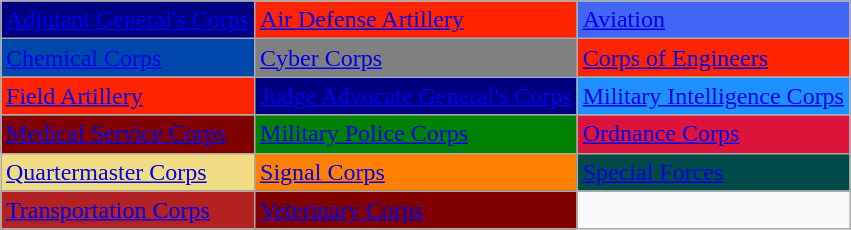<table class="wikitable" style="margin-left: auto; margin-right: auto; float:center;">
<tr>
<td style="background:navy; color: white"> <a href='#'><span>Adjutant General's Corps</span></a></td>
<td style="background:#ff2400; color: white"> <a href='#'><span>Air Defense Artillery</span></a></td>
<td style="background:#4166f5; color: white"> <a href='#'><span>Aviation</span></a></td>
</tr>
<tr>
<td style="background:#0047AB; color: white"> <a href='#'><span>Chemical Corps</span></a></td>
<td style="background:gray;"> <a href='#'><span>Cyber Corps</span></a></td>
<td style="background: #ff2400;"> <a href='#'><span>Corps of Engineers</span></a></td>
</tr>
<tr>
<td style="background: #ff2400;"> <a href='#'><span>Field Artillery</span></a></td>
<td style="background:navy;"> <a href='#'><span>Judge Advocate General's Corps</span></a></td>
<td style="background:#1E90FF;"> <a href='#'><span>Military Intelligence Corps</span></a></td>
</tr>
<tr>
<td style="background:maroon;"> <a href='#'><span>Medical Service Corps</span></a></td>
<td style="background:green;"> <a href='#'><span>Military Police Corps</span></a></td>
<td style="background:crimson;"> <a href='#'><span>Ordnance Corps</span></a></td>
</tr>
<tr>
<td style="background:#F0DC82;"> <a href='#'>Quartermaster Corps</a></td>
<td style="background:#FF7F00;"> <a href='#'><span>Signal Corps</span></a></td>
<td style="background:#004B49;"> <a href='#'><span>Special Forces</span></a></td>
</tr>
<tr>
<td style="background:Firebrick;"> <a href='#'><span>Transportation Corps</span></a></td>
<td style="background:maroon;"> <a href='#'><span>Veterinary Corps</span></a></td>
</tr>
</table>
